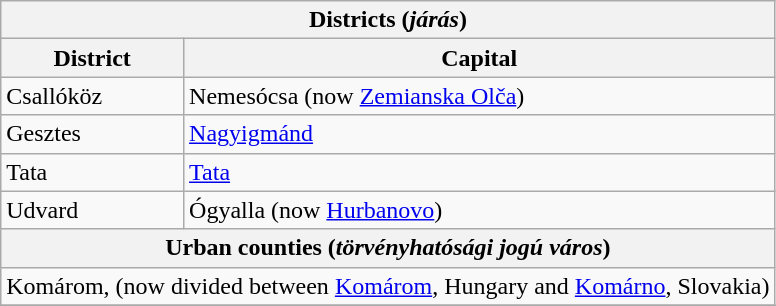<table class="wikitable">
<tr>
<th colspan=2>Districts (<em>járás</em>)</th>
</tr>
<tr>
<th>District</th>
<th>Capital</th>
</tr>
<tr>
<td> Csallóköz</td>
<td>Nemesócsa (now <a href='#'>Zemianska Olča</a>)</td>
</tr>
<tr>
<td> Gesztes</td>
<td><a href='#'>Nagyigmánd</a></td>
</tr>
<tr>
<td> Tata</td>
<td><a href='#'>Tata</a></td>
</tr>
<tr>
<td> Udvard</td>
<td>Ógyalla (now <a href='#'>Hurbanovo</a>)</td>
</tr>
<tr>
<th colspan=2> Urban counties (<em>törvényhatósági jogú város</em>)</th>
</tr>
<tr>
<td colspan=2>Komárom, (now divided between <a href='#'>Komárom</a>, Hungary and <a href='#'>Komárno</a>, Slovakia)</td>
</tr>
<tr>
</tr>
</table>
